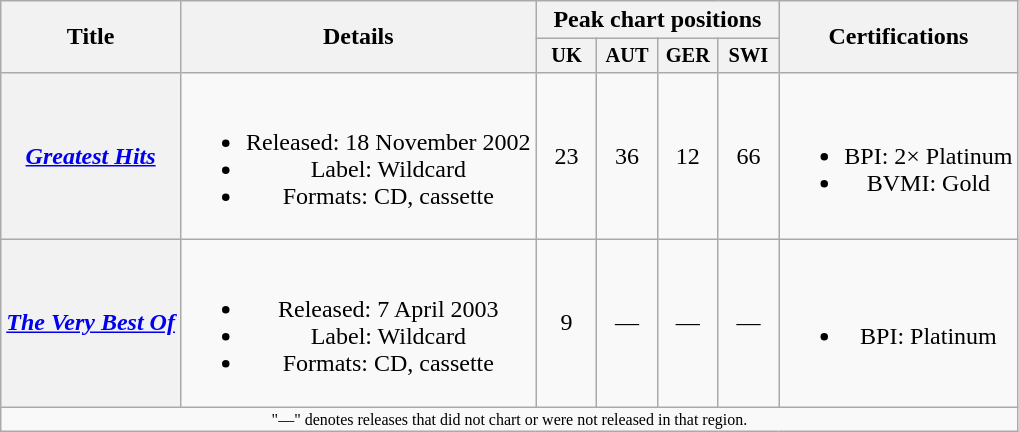<table class="wikitable plainrowheaders" style="text-align:center;">
<tr>
<th scope="col" rowspan="2">Title</th>
<th scope="col" rowspan="2">Details</th>
<th scope="col" colspan="4">Peak chart positions</th>
<th scope="col" rowspan="2">Certifications</th>
</tr>
<tr>
<th scope="col" style="width:2.5em;font-size:85%;">UK<br></th>
<th scope="col" style="width:2.5em;font-size:85%;">AUT<br></th>
<th scope="col" style="width:2.5em;font-size:85%;">GER<br></th>
<th scope="col" style="width:2.5em;font-size:85%;">SWI<br></th>
</tr>
<tr>
<th scope="row"><em><a href='#'>Greatest Hits</a></em></th>
<td><br><ul><li>Released: 18 November 2002</li><li>Label: Wildcard </li><li>Formats: CD, cassette</li></ul></td>
<td>23</td>
<td>36</td>
<td>12</td>
<td>66</td>
<td><br><ul><li>BPI: 2× Platinum</li><li>BVMI: Gold</li></ul></td>
</tr>
<tr>
<th scope="row"><em><a href='#'>The Very Best Of</a></em></th>
<td><br><ul><li>Released: 7 April 2003</li><li>Label: Wildcard </li><li>Formats: CD, cassette</li></ul></td>
<td>9</td>
<td>—</td>
<td>—</td>
<td>—</td>
<td><br><ul><li>BPI: Platinum</li></ul></td>
</tr>
<tr>
<td colspan="7" style="font-size:8pt">"—" denotes releases that did not chart or were not released in that region.</td>
</tr>
</table>
